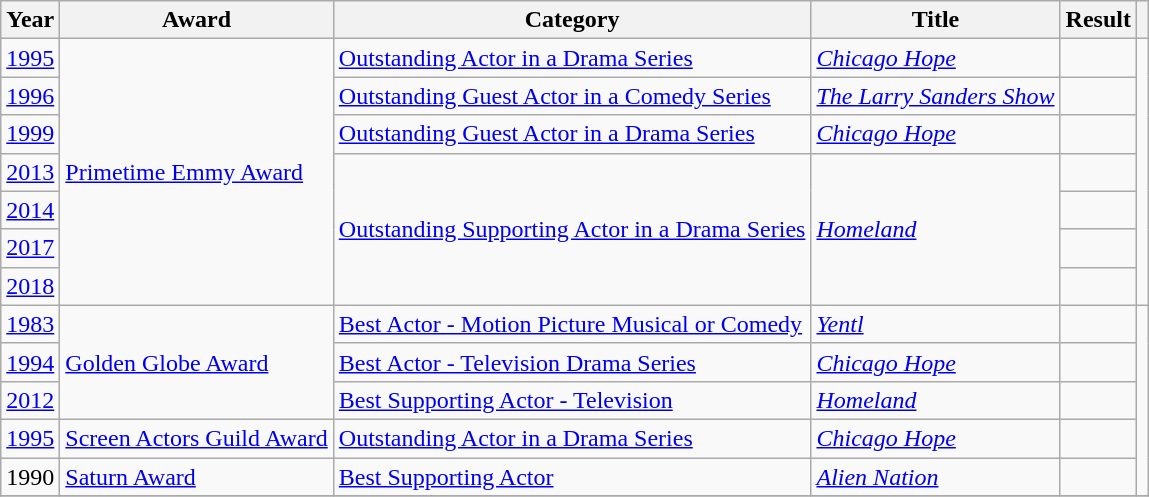<table class="wikitable sortable">
<tr>
<th>Year</th>
<th>Award</th>
<th>Category</th>
<th class="unsortable">Title</th>
<th>Result</th>
<th class="unsortable"></th>
</tr>
<tr>
<td><a href='#'>1995</a></td>
<td rowspan=7><a href='#'>Primetime Emmy Award</a></td>
<td><a href='#'>Outstanding Actor in a Drama Series</a></td>
<td><em><a href='#'>Chicago Hope</a></em></td>
<td></td>
<td rowspan=7></td>
</tr>
<tr>
<td><a href='#'>1996</a></td>
<td><a href='#'>Outstanding Guest Actor in a Comedy Series</a></td>
<td><em><a href='#'>The Larry Sanders Show</a></em></td>
<td></td>
</tr>
<tr>
<td><a href='#'>1999</a></td>
<td><a href='#'>Outstanding Guest Actor in a Drama Series</a></td>
<td><em><a href='#'>Chicago Hope</a></em></td>
<td></td>
</tr>
<tr>
<td><a href='#'>2013</a></td>
<td rowspan=4><a href='#'>Outstanding Supporting Actor in a Drama Series</a></td>
<td rowspan=4><em><a href='#'>Homeland</a></em></td>
<td></td>
</tr>
<tr>
<td><a href='#'>2014</a></td>
<td></td>
</tr>
<tr>
<td><a href='#'>2017</a></td>
<td></td>
</tr>
<tr>
<td><a href='#'>2018</a></td>
<td></td>
</tr>
<tr>
<td><a href='#'>1983</a></td>
<td rowspan=3><a href='#'>Golden Globe Award</a></td>
<td><a href='#'>Best Actor - Motion Picture Musical or Comedy</a></td>
<td><em><a href='#'>Yentl</a></em></td>
<td></td>
<td rowspan=5></td>
</tr>
<tr>
<td><a href='#'>1994</a></td>
<td><a href='#'>Best Actor - Television Drama Series</a></td>
<td><em><a href='#'>Chicago Hope</a></em></td>
<td></td>
</tr>
<tr>
<td><a href='#'>2012</a></td>
<td><a href='#'>Best Supporting Actor - Television</a></td>
<td><em><a href='#'>Homeland</a></em></td>
<td></td>
</tr>
<tr>
<td><a href='#'>1995</a></td>
<td><a href='#'>Screen Actors Guild Award</a></td>
<td><a href='#'>Outstanding Actor in a Drama Series</a></td>
<td><em><a href='#'>Chicago Hope</a></em></td>
<td></td>
</tr>
<tr>
<td>1990</td>
<td><a href='#'>Saturn Award</a></td>
<td><a href='#'>Best Supporting Actor</a></td>
<td><em><a href='#'>Alien Nation</a></em></td>
<td></td>
</tr>
<tr>
</tr>
</table>
